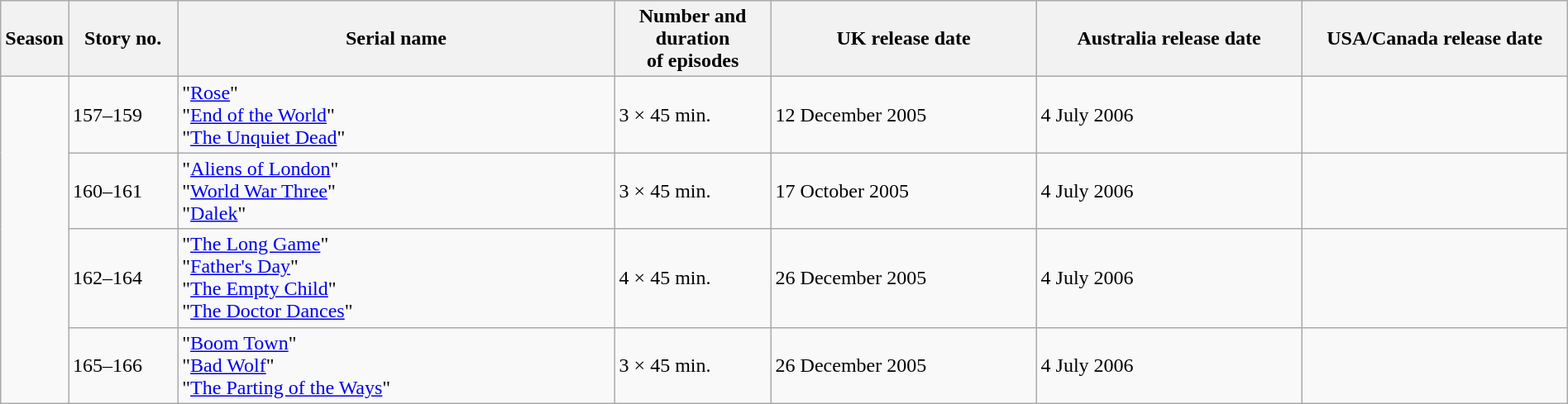<table class="wikitable sortable" style="width:100%;">
<tr>
<th style="width:4%;">Season</th>
<th style="width:7%;">Story no.</th>
<th style="width:28%;">Serial name</th>
<th style="width:10%;">Number and duration<br>of episodes</th>
<th style="width:17%;">UK release date</th>
<th style="width:17%;">Australia  release date</th>
<th style="width:17%;">USA/Canada release date</th>
</tr>
<tr>
<td rowspan="4"></td>
<td>157–159</td>
<td>"<a href='#'>Rose</a>" <br> "<a href='#'>End of the World</a>" <br> "<a href='#'>The Unquiet Dead</a>"</td>
<td>3 × 45 min.</td>
<td data-sort-value="2005-12">12 December 2005</td>
<td data-sort-value="2006-07">4 July 2006</td>
<td></td>
</tr>
<tr>
<td>160–161</td>
<td>"<a href='#'>Aliens of London</a>" <br> "<a href='#'>World War Three</a>" <br> "<a href='#'>Dalek</a>"</td>
<td>3 × 45 min.</td>
<td data-sort-value="2005-10">17 October 2005</td>
<td data-sort-value="2006-07">4 July 2006</td>
<td></td>
</tr>
<tr>
<td>162–164</td>
<td>"<a href='#'>The Long Game</a>" <br> "<a href='#'>Father's Day</a>" <br> "<a href='#'>The Empty Child</a>" <br> "<a href='#'>The Doctor Dances</a>"</td>
<td>4 × 45 min.</td>
<td data-sort-value="2005-12">26 December 2005</td>
<td data-sort-value="2006-07">4 July 2006</td>
<td></td>
</tr>
<tr>
<td>165–166</td>
<td>"<a href='#'>Boom Town</a>" <br> "<a href='#'>Bad Wolf</a>" <br> "<a href='#'>The Parting of the Ways</a>"</td>
<td>3 × 45 min.</td>
<td data-sort-value="2005-12">26 December 2005</td>
<td data-sort-value="2006-07">4 July 2006</td>
<td></td>
</tr>
</table>
